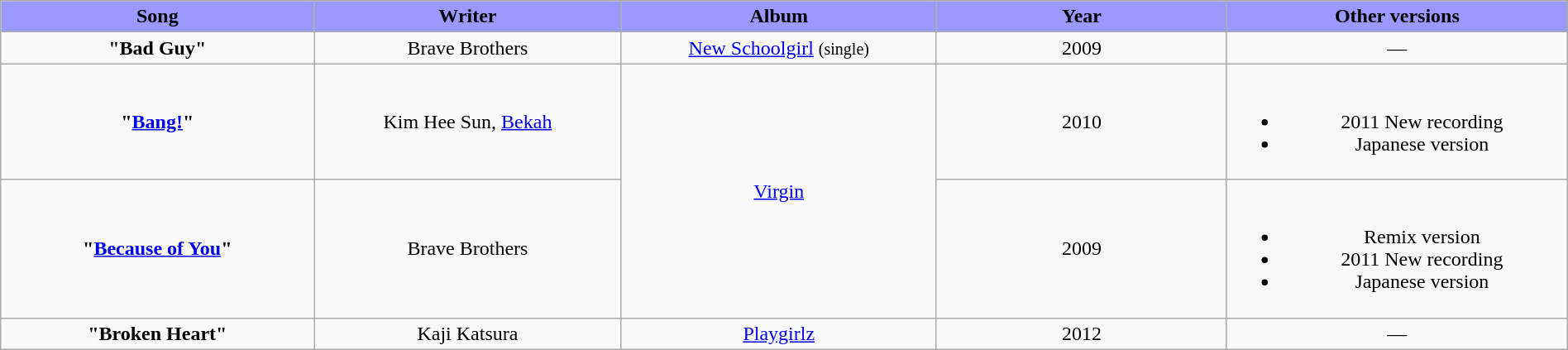<table class="wikitable" style="margin:0.5em auto; clear:both; text-align:center; width:100%">
<tr>
<th width="500" style="background: #99F;">Song</th>
<th width="500" style="background: #99F;">Writer</th>
<th width="500" style="background: #99F;">Album</th>
<th width="500" style="background: #99F;">Year</th>
<th width="500" style="background: #99F;">Other versions</th>
</tr>
<tr>
<td><strong>"Bad Guy"</strong></td>
<td>Brave Brothers</td>
<td><a href='#'>New Schoolgirl</a> <small>(single)</small></td>
<td>2009</td>
<td>—</td>
</tr>
<tr>
<td><strong>"<a href='#'>Bang!</a>"</strong></td>
<td>Kim Hee Sun, <a href='#'>Bekah</a></td>
<td rowspan="2"><a href='#'>Virgin</a></td>
<td>2010</td>
<td><br><ul><li>2011 New recording</li><li>Japanese version</li></ul></td>
</tr>
<tr>
<td><strong>"<a href='#'>Because of You</a>"</strong></td>
<td>Brave Brothers</td>
<td>2009</td>
<td><br><ul><li>Remix version</li><li>2011 New recording</li><li>Japanese version</li></ul></td>
</tr>
<tr>
<td><strong>"Broken Heart"</strong></td>
<td>Kaji Katsura</td>
<td><a href='#'>Playgirlz</a></td>
<td>2012</td>
<td>—</td>
</tr>
</table>
